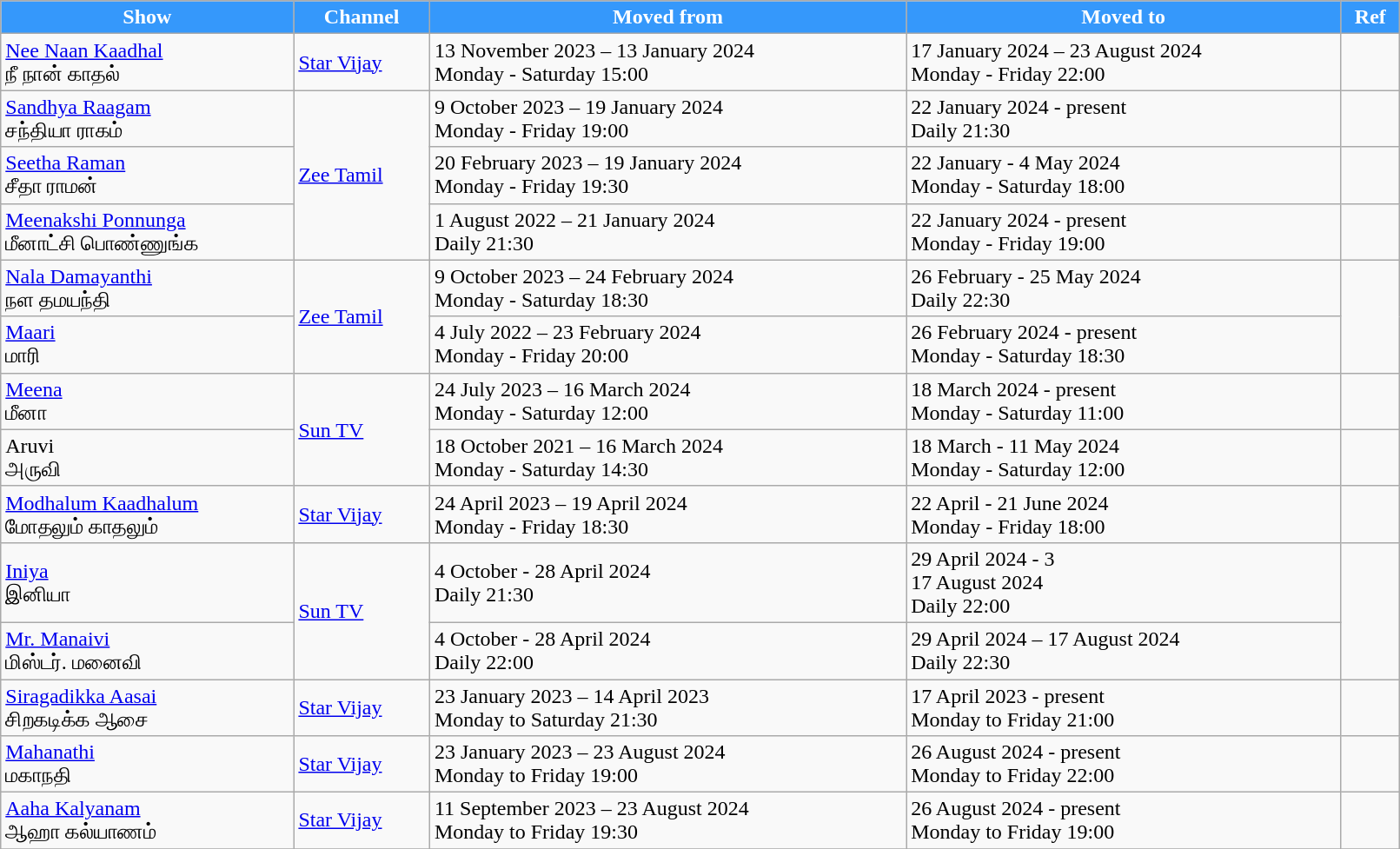<table class="wikitable" width="85%">
<tr>
<th scope="col" style ="background: #3598FB ;color:white">Show</th>
<th scope="col" style ="background: #3598FB ;color:white">Channel</th>
<th scope="col" style ="background: #3598FB ;color:white">Moved from</th>
<th scope="col" style ="background: #3598FB ;color:white">Moved to</th>
<th scope="col" style ="background: #3598FB ;color:white">Ref</th>
</tr>
<tr>
<td><a href='#'>Nee Naan Kaadhal</a> <br> நீ நான் காதல்</td>
<td><a href='#'>Star Vijay</a></td>
<td>13 November 2023 – 13 January 2024 <br> Monday - Saturday 15:00</td>
<td>17 January 2024 – 23 August 2024 <br> Monday - Friday 22:00</td>
<td></td>
</tr>
<tr>
<td><a href='#'>Sandhya Raagam</a> <br> சந்தியா ராகம்</td>
<td rowspan=3><a href='#'>Zee Tamil</a></td>
<td>9 October 2023 – 19 January 2024 <br> Monday - Friday 19:00</td>
<td>22 January 2024 - present <br> Daily 21:30</td>
<td></td>
</tr>
<tr>
<td><a href='#'>Seetha Raman</a> <br> சீதா ராமன்</td>
<td>20 February 2023 – 19 January 2024 <br> Monday - Friday 19:30</td>
<td>22 January - 4 May 2024 <br> Monday - Saturday 18:00</td>
<td></td>
</tr>
<tr>
<td><a href='#'>Meenakshi Ponnunga</a> <br> மீனாட்சி பொண்ணுங்க</td>
<td>1 August 2022 – 21 January 2024 <br> Daily 21:30</td>
<td>22 January 2024 - present <br> Monday - Friday 19:00</td>
<td></td>
</tr>
<tr>
<td><a href='#'>Nala Damayanthi</a> <br> நள தமயந்தி</td>
<td rowspan=2><a href='#'>Zee Tamil</a></td>
<td>9 October 2023 – 24 February 2024 <br> Monday - Saturday 18:30</td>
<td>26 February - 25 May 2024 <br> Daily 22:30</td>
<td rowspan=2></td>
</tr>
<tr>
<td><a href='#'>Maari</a> <br> மாரி</td>
<td>4 July 2022 – 23 February 2024 <br> Monday - Friday 20:00</td>
<td>26 February 2024 - present <br> Monday - Saturday 18:30</td>
</tr>
<tr>
<td><a href='#'>Meena</a> <br> மீனா</td>
<td rowspan=2><a href='#'>Sun TV</a></td>
<td>24 July 2023 – 16 March 2024 <br> Monday - Saturday 12:00</td>
<td>18 March 2024 - present <br> Monday - Saturday 11:00</td>
<td></td>
</tr>
<tr>
<td>Aruvi <br> அருவி</td>
<td>18 October 2021 – 16 March 2024 <br> Monday - Saturday 14:30</td>
<td>18 March - 11 May 2024 <br> Monday - Saturday 12:00</td>
<td></td>
</tr>
<tr>
<td><a href='#'>Modhalum Kaadhalum</a> <br> மோதலும் காதலும்</td>
<td><a href='#'>Star Vijay</a></td>
<td>24 April 2023 – 19 April 2024 <br> Monday - Friday 18:30</td>
<td>22 April - 21 June 2024 <br> Monday - Friday 18:00</td>
<td></td>
</tr>
<tr>
<td><a href='#'>Iniya</a> <br> இனியா</td>
<td rowspan=2><a href='#'>Sun TV</a></td>
<td>4 October - 28 April 2024 <br> Daily 21:30</td>
<td>29 April 2024 - 3<br>17 August 2024 <br> Daily 22:00</td>
<td rowspan=2></td>
</tr>
<tr>
<td><a href='#'>Mr. Manaivi</a> <br> மிஸ்டர். மனைவி</td>
<td>4 October - 28 April 2024 <br> Daily 22:00</td>
<td>29 April 2024 – 17 August 2024 <br> Daily 22:30</td>
</tr>
<tr>
<td><a href='#'>Siragadikka Aasai</a> <br> சிறகடிக்க ஆசை</td>
<td><a href='#'>Star Vijay</a></td>
<td>23 January 2023 – 14 April 2023 <br> Monday to Saturday 21:30</td>
<td>17 April 2023 - present <br> Monday to Friday 21:00</td>
<td></td>
</tr>
<tr>
<td><a href='#'>Mahanathi</a> <br> மகாநதி</td>
<td><a href='#'>Star Vijay</a></td>
<td>23 January 2023 – 23 August 2024 <br> Monday to Friday 19:00</td>
<td>26 August 2024 - present <br> Monday to Friday 22:00</td>
<td></td>
</tr>
<tr>
<td><a href='#'>Aaha Kalyanam</a> <br> ஆஹா கல்யாணம்</td>
<td><a href='#'>Star Vijay</a></td>
<td>11 September 2023 – 23 August 2024 <br> Monday to Friday 19:30</td>
<td>26 August 2024 - present <br> Monday to Friday 19:00</td>
<td></td>
</tr>
<tr>
</tr>
</table>
